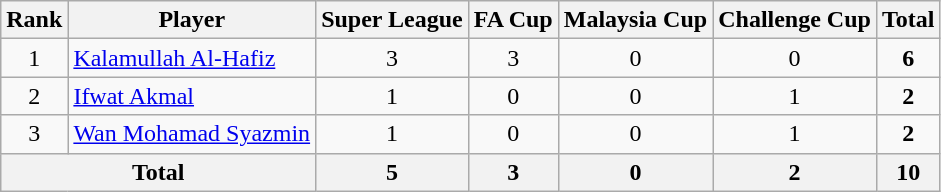<table class="wikitable" style="text-align: center;">
<tr>
<th>Rank</th>
<th>Player</th>
<th>Super League</th>
<th>FA Cup</th>
<th>Malaysia Cup</th>
<th>Challenge Cup</th>
<th>Total</th>
</tr>
<tr>
<td>1</td>
<td align=left> <a href='#'>Kalamullah Al-Hafiz</a></td>
<td>3</td>
<td>3</td>
<td>0</td>
<td>0</td>
<td><strong>6</strong></td>
</tr>
<tr>
<td>2</td>
<td align=left> <a href='#'>Ifwat Akmal</a></td>
<td>1</td>
<td>0</td>
<td>0</td>
<td>1</td>
<td><strong>2</strong></td>
</tr>
<tr>
<td>3</td>
<td align=left> <a href='#'>Wan Mohamad Syazmin</a></td>
<td>1</td>
<td>0</td>
<td>0</td>
<td>1</td>
<td><strong>2</strong></td>
</tr>
<tr>
<th colspan=2>Total</th>
<th>5</th>
<th>3</th>
<th>0</th>
<th>2</th>
<th>10</th>
</tr>
</table>
